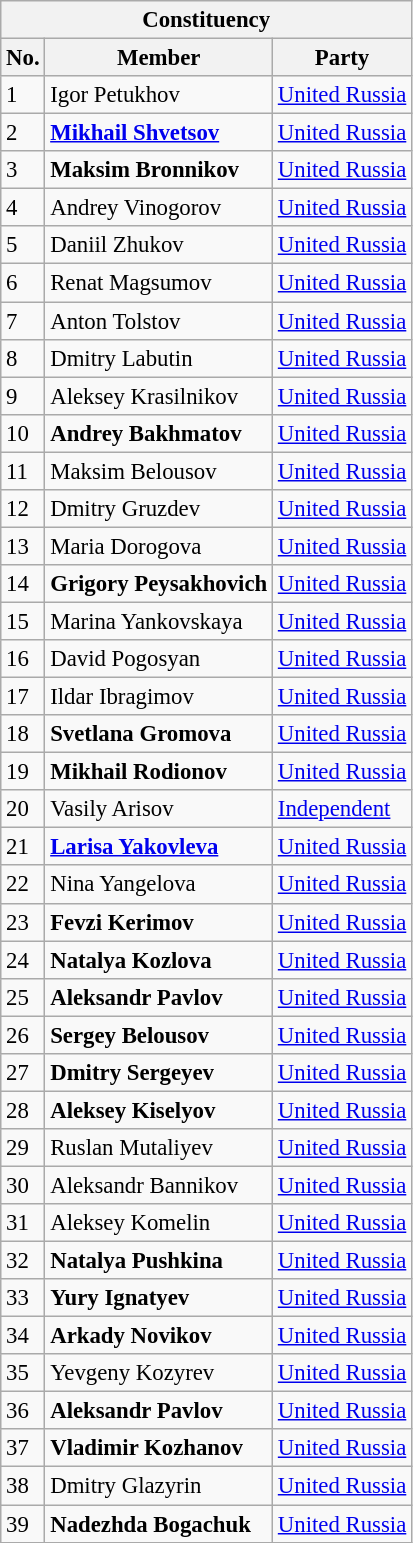<table class="wikitable sortable mw-collapsible mw-collapsed" style="font-size: 95%;">
<tr>
<th colspan=3>Constituency</th>
</tr>
<tr>
<th>No.</th>
<th>Member</th>
<th>Party</th>
</tr>
<tr>
<td>1</td>
<td>Igor Petukhov</td>
<td><a href='#'>United Russia</a></td>
</tr>
<tr>
<td>2</td>
<td><strong><a href='#'>Mikhail Shvetsov</a></strong></td>
<td><a href='#'>United Russia</a></td>
</tr>
<tr>
<td>3</td>
<td><strong>Maksim Bronnikov</strong></td>
<td><a href='#'>United Russia</a></td>
</tr>
<tr>
<td>4</td>
<td>Andrey Vinogorov</td>
<td><a href='#'>United Russia</a></td>
</tr>
<tr>
<td>5</td>
<td>Daniil Zhukov</td>
<td><a href='#'>United Russia</a></td>
</tr>
<tr>
<td>6</td>
<td>Renat Magsumov</td>
<td><a href='#'>United Russia</a></td>
</tr>
<tr>
<td>7</td>
<td>Anton Tolstov</td>
<td><a href='#'>United Russia</a></td>
</tr>
<tr>
<td>8</td>
<td>Dmitry Labutin</td>
<td><a href='#'>United Russia</a></td>
</tr>
<tr>
<td>9</td>
<td>Aleksey Krasilnikov</td>
<td><a href='#'>United Russia</a></td>
</tr>
<tr>
<td>10</td>
<td><strong>Andrey Bakhmatov</strong></td>
<td><a href='#'>United Russia</a></td>
</tr>
<tr>
<td>11</td>
<td>Maksim Belousov</td>
<td><a href='#'>United Russia</a></td>
</tr>
<tr>
<td>12</td>
<td>Dmitry Gruzdev</td>
<td><a href='#'>United Russia</a></td>
</tr>
<tr>
<td>13</td>
<td>Maria Dorogova</td>
<td><a href='#'>United Russia</a></td>
</tr>
<tr>
<td>14</td>
<td><strong>Grigory Peysakhovich</strong></td>
<td><a href='#'>United Russia</a></td>
</tr>
<tr>
<td>15</td>
<td>Marina Yankovskaya</td>
<td><a href='#'>United Russia</a></td>
</tr>
<tr>
<td>16</td>
<td>David Pogosyan</td>
<td><a href='#'>United Russia</a></td>
</tr>
<tr>
<td>17</td>
<td>Ildar Ibragimov</td>
<td><a href='#'>United Russia</a></td>
</tr>
<tr>
<td>18</td>
<td><strong>Svetlana Gromova</strong></td>
<td><a href='#'>United Russia</a></td>
</tr>
<tr>
<td>19</td>
<td><strong>Mikhail Rodionov</strong></td>
<td><a href='#'>United Russia</a></td>
</tr>
<tr>
<td>20</td>
<td>Vasily Arisov</td>
<td><a href='#'>Independent</a></td>
</tr>
<tr>
<td>21</td>
<td><strong><a href='#'>Larisa Yakovleva</a></strong></td>
<td><a href='#'>United Russia</a></td>
</tr>
<tr>
<td>22</td>
<td>Nina Yangelova</td>
<td><a href='#'>United Russia</a></td>
</tr>
<tr>
<td>23</td>
<td><strong>Fevzi Kerimov</strong></td>
<td><a href='#'>United Russia</a></td>
</tr>
<tr>
<td>24</td>
<td><strong>Natalya Kozlova</strong></td>
<td><a href='#'>United Russia</a></td>
</tr>
<tr>
<td>25</td>
<td><strong>Aleksandr Pavlov</strong></td>
<td><a href='#'>United Russia</a></td>
</tr>
<tr>
<td>26</td>
<td><strong>Sergey Belousov</strong></td>
<td><a href='#'>United Russia</a></td>
</tr>
<tr>
<td>27</td>
<td><strong>Dmitry Sergeyev</strong></td>
<td><a href='#'>United Russia</a></td>
</tr>
<tr>
<td>28</td>
<td><strong>Aleksey Kiselyov</strong></td>
<td><a href='#'>United Russia</a></td>
</tr>
<tr>
<td>29</td>
<td>Ruslan Mutaliyev</td>
<td><a href='#'>United Russia</a></td>
</tr>
<tr>
<td>30</td>
<td>Aleksandr Bannikov</td>
<td><a href='#'>United Russia</a></td>
</tr>
<tr>
<td>31</td>
<td>Aleksey Komelin</td>
<td><a href='#'>United Russia</a></td>
</tr>
<tr>
<td>32</td>
<td><strong>Natalya Pushkina</strong></td>
<td><a href='#'>United Russia</a></td>
</tr>
<tr>
<td>33</td>
<td><strong>Yury Ignatyev</strong></td>
<td><a href='#'>United Russia</a></td>
</tr>
<tr>
<td>34</td>
<td><strong>Arkady Novikov</strong></td>
<td><a href='#'>United Russia</a></td>
</tr>
<tr>
<td>35</td>
<td>Yevgeny Kozyrev</td>
<td><a href='#'>United Russia</a></td>
</tr>
<tr>
<td>36</td>
<td><strong>Aleksandr Pavlov</strong></td>
<td><a href='#'>United Russia</a></td>
</tr>
<tr>
<td>37</td>
<td><strong>Vladimir Kozhanov</strong></td>
<td><a href='#'>United Russia</a></td>
</tr>
<tr>
<td>38</td>
<td>Dmitry Glazyrin</td>
<td><a href='#'>United Russia</a></td>
</tr>
<tr>
<td>39</td>
<td><strong>Nadezhda Bogachuk</strong></td>
<td><a href='#'>United Russia</a></td>
</tr>
</table>
